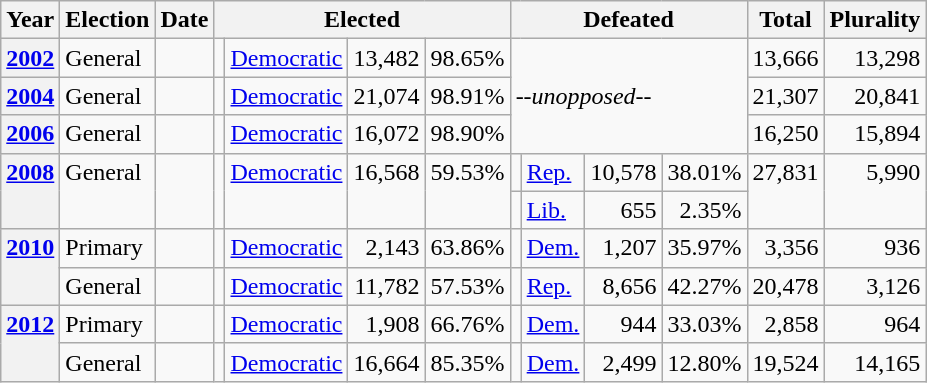<table class=wikitable>
<tr>
<th>Year</th>
<th>Election</th>
<th>Date</th>
<th ! colspan="4">Elected</th>
<th ! colspan="4">Defeated</th>
<th>Total</th>
<th>Plurality</th>
</tr>
<tr>
<th valign="top"><a href='#'>2002</a></th>
<td valign="top">General</td>
<td valign="top"></td>
<td valign="top"></td>
<td valign="top" ><a href='#'>Democratic</a></td>
<td valign="top" align="right">13,482</td>
<td valign="top" align="right">98.65%</td>
<td rowspan="3" colspan="4"><em>--unopposed--</em></td>
<td valign="top" align="right">13,666</td>
<td valign="top" align="right">13,298</td>
</tr>
<tr>
<th valign="top"><a href='#'>2004</a></th>
<td valign="top">General</td>
<td valign="top"></td>
<td valign="top"></td>
<td valign="top" ><a href='#'>Democratic</a></td>
<td valign="top" align="right">21,074</td>
<td valign="top" align="right">98.91%</td>
<td valign="top" align="right">21,307</td>
<td valign="top" align="right">20,841</td>
</tr>
<tr>
<th valign="top"><a href='#'>2006</a></th>
<td valign="top">General</td>
<td valign="top"></td>
<td valign="top"></td>
<td valign="top" ><a href='#'>Democratic</a></td>
<td valign="top" align="right">16,072</td>
<td valign="top" align="right">98.90%</td>
<td valign="top" align="right">16,250</td>
<td valign="top" align="right">15,894</td>
</tr>
<tr>
<th rowspan="2" valign="top"><a href='#'>2008</a></th>
<td rowspan="2" valign="top">General</td>
<td rowspan="2" valign="top"></td>
<td rowspan="2" valign="top"></td>
<td rowspan="2" valign="top" ><a href='#'>Democratic</a></td>
<td rowspan="2" valign="top" align="right">16,568</td>
<td rowspan="2" valign="top" align="right">59.53%</td>
<td valign="top"></td>
<td valign="top" ><a href='#'>Rep.</a></td>
<td valign="top" align="right">10,578</td>
<td valign="top" align="right">38.01%</td>
<td rowspan="2" valign="top" align="right">27,831</td>
<td rowspan="2" valign="top" align="right">5,990</td>
</tr>
<tr>
<td valign="top"></td>
<td valign="top" ><a href='#'>Lib.</a></td>
<td valign="top" align="right">655</td>
<td valign="top" align="right">2.35%</td>
</tr>
<tr>
<th rowspan="2" valign="top"><a href='#'>2010</a></th>
<td valign="top">Primary</td>
<td valign="top"></td>
<td valign="top"></td>
<td valign="top" ><a href='#'>Democratic</a></td>
<td valign="top" align="right">2,143</td>
<td valign="top" align="right">63.86%</td>
<td valign="top"></td>
<td valign="top" ><a href='#'>Dem.</a></td>
<td valign="top" align="right">1,207</td>
<td valign="top" align="right">35.97%</td>
<td valign="top" align="right">3,356</td>
<td valign="top" align="right">936</td>
</tr>
<tr>
<td valign="top">General</td>
<td valign="top"></td>
<td valign="top"></td>
<td valign="top" ><a href='#'>Democratic</a></td>
<td valign="top" align="right">11,782</td>
<td valign="top" align="right">57.53%</td>
<td valign="top"></td>
<td valign="top" ><a href='#'>Rep.</a></td>
<td valign="top" align="right">8,656</td>
<td valign="top" align="right">42.27%</td>
<td valign="top" align="right">20,478</td>
<td valign="top" align="right">3,126</td>
</tr>
<tr>
<th rowspan="2" valign="top"><a href='#'>2012</a></th>
<td valign="top">Primary</td>
<td valign="top"></td>
<td valign="top"></td>
<td valign="top" ><a href='#'>Democratic</a></td>
<td valign="top" align="right">1,908</td>
<td valign="top" align="right">66.76%</td>
<td valign="top"></td>
<td valign="top" ><a href='#'>Dem.</a></td>
<td valign="top" align="right">944</td>
<td valign="top" align="right">33.03%</td>
<td valign="top" align="right">2,858</td>
<td valign="top" align="right">964</td>
</tr>
<tr>
<td valign="top">General</td>
<td valign="top"></td>
<td valign="top"></td>
<td valign="top" ><a href='#'>Democratic</a></td>
<td valign="top" align="right">16,664</td>
<td valign="top" align="right">85.35%</td>
<td valign="top"></td>
<td valign="top" ><a href='#'>Dem.</a></td>
<td valign="top" align="right">2,499</td>
<td valign="top" align="right">12.80%</td>
<td valign="top" align="right">19,524</td>
<td valign="top" align="right">14,165</td>
</tr>
</table>
